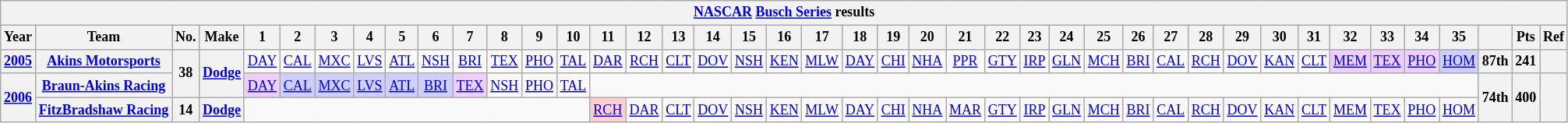<table class="wikitable" style="text-align:center; font-size:75%">
<tr>
<th colspan=42><a href='#'>NASCAR</a> <a href='#'>Busch Series</a> results</th>
</tr>
<tr>
<th>Year</th>
<th>Team</th>
<th>No.</th>
<th>Make</th>
<th>1</th>
<th>2</th>
<th>3</th>
<th>4</th>
<th>5</th>
<th>6</th>
<th>7</th>
<th>8</th>
<th>9</th>
<th>10</th>
<th>11</th>
<th>12</th>
<th>13</th>
<th>14</th>
<th>15</th>
<th>16</th>
<th>17</th>
<th>18</th>
<th>19</th>
<th>20</th>
<th>21</th>
<th>22</th>
<th>23</th>
<th>24</th>
<th>25</th>
<th>26</th>
<th>27</th>
<th>28</th>
<th>29</th>
<th>30</th>
<th>31</th>
<th>32</th>
<th>33</th>
<th>34</th>
<th>35</th>
<th></th>
<th>Pts</th>
<th>Ref</th>
</tr>
<tr>
<th><a href='#'>2005</a></th>
<th><a href='#'>Akins Motorsports</a></th>
<th rowspan=2>38</th>
<th rowspan=2><a href='#'>Dodge</a></th>
<td><a href='#'>DAY</a></td>
<td><a href='#'>CAL</a></td>
<td><a href='#'>MXC</a></td>
<td><a href='#'>LVS</a></td>
<td><a href='#'>ATL</a></td>
<td><a href='#'>NSH</a></td>
<td><a href='#'>BRI</a></td>
<td><a href='#'>TEX</a></td>
<td><a href='#'>PHO</a></td>
<td><a href='#'>TAL</a></td>
<td><a href='#'>DAR</a></td>
<td><a href='#'>RCH</a></td>
<td><a href='#'>CLT</a></td>
<td><a href='#'>DOV</a></td>
<td><a href='#'>NSH</a></td>
<td><a href='#'>KEN</a></td>
<td><a href='#'>MLW</a></td>
<td><a href='#'>DAY</a></td>
<td><a href='#'>CHI</a></td>
<td><a href='#'>NHA</a></td>
<td><a href='#'>PPR</a></td>
<td><a href='#'>GTY</a></td>
<td><a href='#'>IRP</a></td>
<td><a href='#'>GLN</a></td>
<td><a href='#'>MCH</a></td>
<td><a href='#'>BRI</a></td>
<td><a href='#'>CAL</a></td>
<td><a href='#'>RCH</a></td>
<td><a href='#'>DOV</a></td>
<td><a href='#'>KAN</a></td>
<td><a href='#'>CLT</a></td>
<td style="background:#EFCFFF;"><a href='#'>MEM</a><br></td>
<td style="background:#EFCFFF;"><a href='#'>TEX</a><br></td>
<td style="background:#EFCFFF;"><a href='#'>PHO</a><br></td>
<td style="background:#CFCFFF;"><a href='#'>HOM</a><br></td>
<th>87th</th>
<th>241</th>
<th></th>
</tr>
<tr>
<th rowspan=2><a href='#'>2006</a></th>
<th nowrap><a href='#'>Braun-Akins Racing</a></th>
<td style="background:#EFCFFF;"><a href='#'>DAY</a><br></td>
<td style="background:#CFCFFF;"><a href='#'>CAL</a><br></td>
<td style="background:#CFCFFF;"><a href='#'>MXC</a><br></td>
<td style="background:#CFCFFF;"><a href='#'>LVS</a><br></td>
<td style="background:#CFCFFF;"><a href='#'>ATL</a><br></td>
<td style="background:#CFCFFF;"><a href='#'>BRI</a><br></td>
<td style="background:#EFCFFF;"><a href='#'>TEX</a><br></td>
<td><a href='#'>NSH</a></td>
<td><a href='#'>PHO</a></td>
<td><a href='#'>TAL</a></td>
<td colspan=25></td>
<th rowspan=2>74th</th>
<th rowspan=2>400</th>
<th rowspan=2></th>
</tr>
<tr>
<th nowrap><a href='#'>FitzBradshaw Racing</a></th>
<th>14</th>
<th><a href='#'>Dodge</a></th>
<td colspan=10></td>
<td style="background:#FFCFCF;"><a href='#'>RCH</a><br></td>
<td><a href='#'>DAR</a></td>
<td><a href='#'>CLT</a></td>
<td><a href='#'>DOV</a></td>
<td><a href='#'>NSH</a></td>
<td><a href='#'>KEN</a></td>
<td><a href='#'>MLW</a></td>
<td><a href='#'>DAY</a></td>
<td><a href='#'>CHI</a></td>
<td><a href='#'>NHA</a></td>
<td><a href='#'>MAR</a></td>
<td><a href='#'>GTY</a></td>
<td><a href='#'>IRP</a></td>
<td><a href='#'>GLN</a></td>
<td><a href='#'>MCH</a></td>
<td><a href='#'>BRI</a></td>
<td><a href='#'>CAL</a></td>
<td><a href='#'>RCH</a></td>
<td><a href='#'>DOV</a></td>
<td><a href='#'>KAN</a></td>
<td><a href='#'>CLT</a></td>
<td><a href='#'>MEM</a></td>
<td><a href='#'>TEX</a></td>
<td><a href='#'>PHO</a></td>
<td><a href='#'>HOM</a></td>
</tr>
</table>
